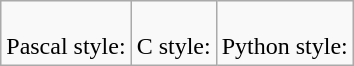<table class="wikitable">
<tr valign="top">
<td><br>Pascal style:<br></td>
<td><br>C style:<br></td>
<td><br>Python style:<br></td>
</tr>
</table>
